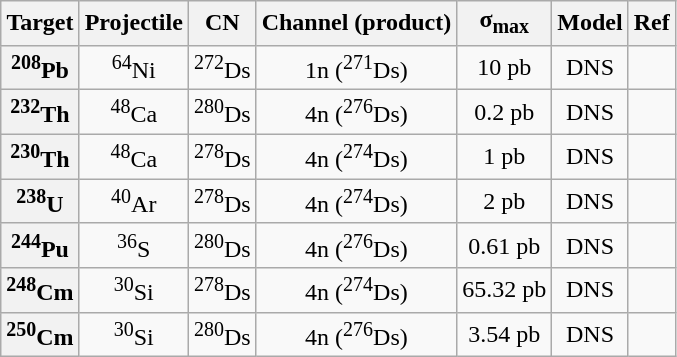<table class="wikitable" style="text-align:center">
<tr>
<th>Target</th>
<th>Projectile</th>
<th>CN</th>
<th>Channel (product)</th>
<th>σ<sub>max</sub></th>
<th>Model</th>
<th>Ref</th>
</tr>
<tr>
<th><sup>208</sup>Pb</th>
<td><sup>64</sup>Ni</td>
<td><sup>272</sup>Ds</td>
<td>1n (<sup>271</sup>Ds)</td>
<td>10 pb</td>
<td>DNS</td>
<td></td>
</tr>
<tr>
<th><sup>232</sup>Th</th>
<td><sup>48</sup>Ca</td>
<td><sup>280</sup>Ds</td>
<td>4n (<sup>276</sup>Ds)</td>
<td>0.2 pb</td>
<td>DNS</td>
<td></td>
</tr>
<tr>
<th><sup>230</sup>Th</th>
<td><sup>48</sup>Ca</td>
<td><sup>278</sup>Ds</td>
<td>4n (<sup>274</sup>Ds)</td>
<td>1 pb</td>
<td>DNS</td>
<td></td>
</tr>
<tr>
<th><sup>238</sup>U</th>
<td><sup>40</sup>Ar</td>
<td><sup>278</sup>Ds</td>
<td>4n (<sup>274</sup>Ds)</td>
<td>2 pb</td>
<td>DNS</td>
<td></td>
</tr>
<tr>
<th><sup>244</sup>Pu</th>
<td><sup>36</sup>S</td>
<td><sup>280</sup>Ds</td>
<td>4n (<sup>276</sup>Ds)</td>
<td>0.61 pb</td>
<td>DNS</td>
<td></td>
</tr>
<tr>
<th><sup>248</sup>Cm</th>
<td><sup>30</sup>Si</td>
<td><sup>278</sup>Ds</td>
<td>4n (<sup>274</sup>Ds)</td>
<td>65.32 pb</td>
<td>DNS</td>
<td></td>
</tr>
<tr>
<th><sup>250</sup>Cm</th>
<td><sup>30</sup>Si</td>
<td><sup>280</sup>Ds</td>
<td>4n (<sup>276</sup>Ds)</td>
<td>3.54 pb</td>
<td>DNS</td>
<td></td>
</tr>
</table>
